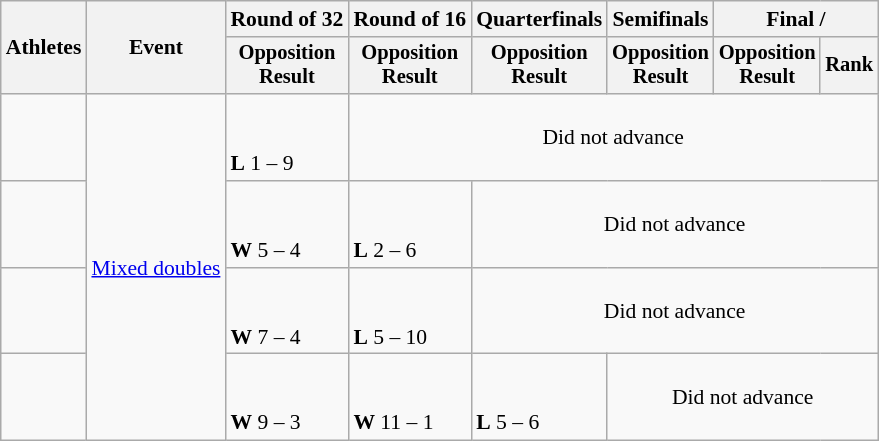<table class="wikitable" style="font-size:90%">
<tr>
<th rowspan=2>Athletes</th>
<th rowspan=2>Event</th>
<th>Round of 32</th>
<th>Round of 16</th>
<th>Quarterfinals</th>
<th>Semifinals</th>
<th colspan=2>Final / </th>
</tr>
<tr style="font-size:95%">
<th>Opposition<br>Result</th>
<th>Opposition<br>Result</th>
<th>Opposition<br>Result</th>
<th>Opposition<br>Result</th>
<th>Opposition<br>Result</th>
<th>Rank</th>
</tr>
<tr>
<td align=left><br></td>
<td align=left rowspan=4><a href='#'>Mixed doubles</a></td>
<td><br><br><strong>L</strong> 1 – 9</td>
<td align=center colspan=5>Did not advance</td>
</tr>
<tr>
<td align=left><br></td>
<td><br><br><strong>W</strong> 5 – 4</td>
<td><br><br><strong>L</strong> 2 – 6</td>
<td align=center colspan=4>Did not advance</td>
</tr>
<tr>
<td align=left><br></td>
<td><br><br><strong>W</strong> 7 – 4</td>
<td><br><br><strong>L</strong> 5 – 10</td>
<td align=center colspan=4>Did not advance</td>
</tr>
<tr>
<td align=left><br></td>
<td><br><br><strong>W</strong> 9 – 3</td>
<td><br><br><strong>W</strong> 11 – 1</td>
<td><br><br><strong>L</strong> 5 – 6</td>
<td align=center colspan=3>Did not advance</td>
</tr>
</table>
